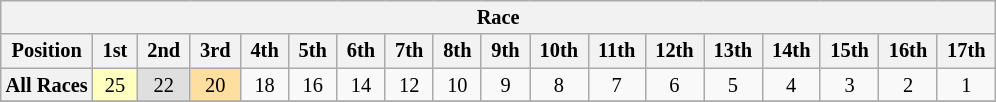<table class="wikitable" style="font-size:85%; text-align:center">
<tr>
<th colspan=18>Race</th>
</tr>
<tr>
<th>Position</th>
<th> 1st </th>
<th> 2nd </th>
<th> 3rd </th>
<th> 4th </th>
<th> 5th </th>
<th> 6th </th>
<th> 7th </th>
<th> 8th </th>
<th> 9th </th>
<th> 10th </th>
<th> 11th </th>
<th> 12th </th>
<th> 13th </th>
<th> 14th </th>
<th> 15th </th>
<th> 16th </th>
<th> 17th </th>
</tr>
<tr>
<th>All Races</th>
<td style="background:#FFFFBF;">25</td>
<td style="background:#DFDFDF;">22</td>
<td style="background:#FFDF9F;">20</td>
<td>18</td>
<td>16</td>
<td>14</td>
<td>12</td>
<td>10</td>
<td>9</td>
<td>8</td>
<td>7</td>
<td>6</td>
<td>5</td>
<td>4</td>
<td>3</td>
<td>2</td>
<td>1</td>
</tr>
<tr>
</tr>
</table>
